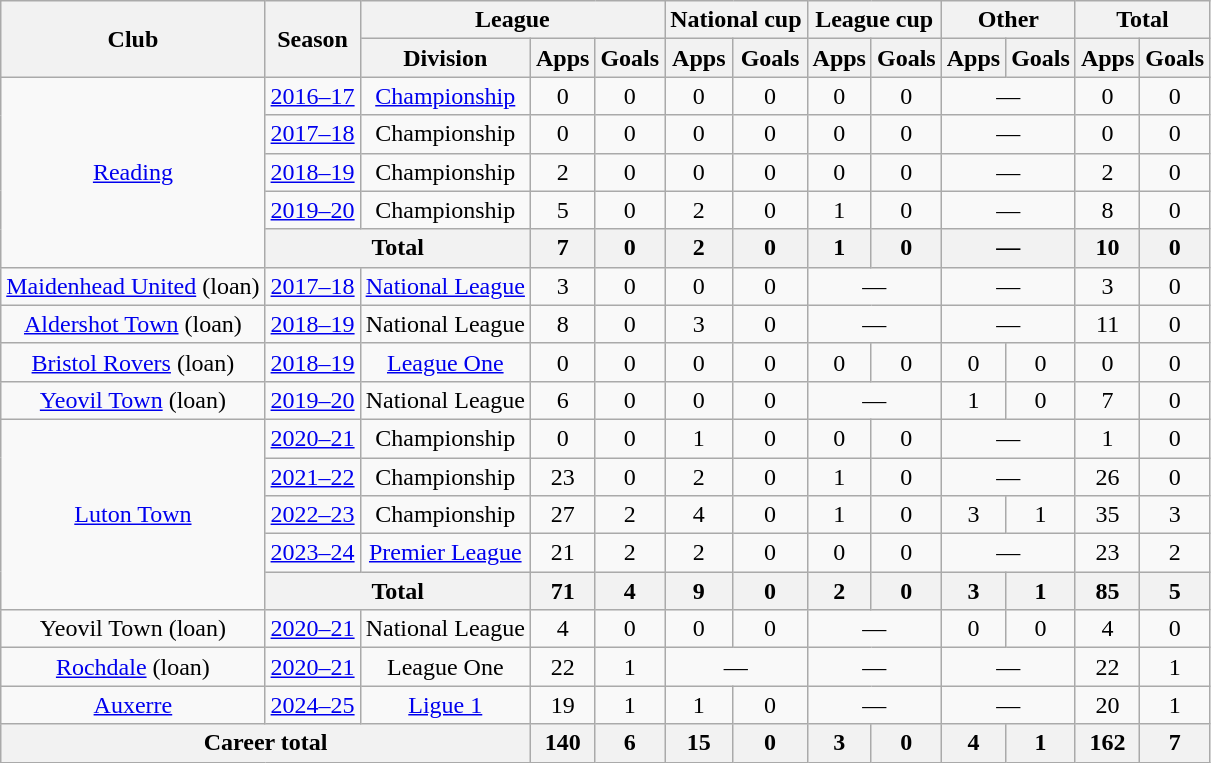<table class=wikitable style="text-align: center">
<tr>
<th rowspan="2">Club</th>
<th rowspan="2">Season</th>
<th colspan="3">League</th>
<th colspan="2">National cup</th>
<th colspan="2">League cup</th>
<th colspan="2">Other</th>
<th colspan="2">Total</th>
</tr>
<tr>
<th>Division</th>
<th>Apps</th>
<th>Goals</th>
<th>Apps</th>
<th>Goals</th>
<th>Apps</th>
<th>Goals</th>
<th>Apps</th>
<th>Goals</th>
<th>Apps</th>
<th>Goals</th>
</tr>
<tr>
<td rowspan="5"><a href='#'>Reading</a></td>
<td><a href='#'>2016–17</a></td>
<td><a href='#'>Championship</a></td>
<td>0</td>
<td>0</td>
<td>0</td>
<td>0</td>
<td>0</td>
<td>0</td>
<td colspan="2">—</td>
<td>0</td>
<td>0</td>
</tr>
<tr>
<td><a href='#'>2017–18</a></td>
<td>Championship</td>
<td>0</td>
<td>0</td>
<td>0</td>
<td>0</td>
<td>0</td>
<td>0</td>
<td colspan="2">—</td>
<td>0</td>
<td>0</td>
</tr>
<tr>
<td><a href='#'>2018–19</a></td>
<td>Championship</td>
<td>2</td>
<td>0</td>
<td>0</td>
<td>0</td>
<td>0</td>
<td>0</td>
<td colspan="2">—</td>
<td>2</td>
<td>0</td>
</tr>
<tr>
<td><a href='#'>2019–20</a></td>
<td>Championship</td>
<td>5</td>
<td>0</td>
<td>2</td>
<td>0</td>
<td>1</td>
<td>0</td>
<td colspan="2">—</td>
<td>8</td>
<td>0</td>
</tr>
<tr>
<th colspan="2">Total</th>
<th>7</th>
<th>0</th>
<th>2</th>
<th>0</th>
<th>1</th>
<th>0</th>
<th colspan="2">—</th>
<th>10</th>
<th>0</th>
</tr>
<tr>
<td><a href='#'>Maidenhead United</a> (loan)</td>
<td><a href='#'>2017–18</a></td>
<td><a href='#'>National League</a></td>
<td>3</td>
<td>0</td>
<td>0</td>
<td>0</td>
<td colspan="2">—</td>
<td colspan="2">—</td>
<td>3</td>
<td>0</td>
</tr>
<tr>
<td><a href='#'>Aldershot Town</a> (loan)</td>
<td><a href='#'>2018–19</a></td>
<td>National League</td>
<td>8</td>
<td>0</td>
<td>3</td>
<td>0</td>
<td colspan="2">—</td>
<td colspan="2">—</td>
<td>11</td>
<td>0</td>
</tr>
<tr>
<td><a href='#'>Bristol Rovers</a> (loan)</td>
<td><a href='#'>2018–19</a></td>
<td><a href='#'>League One</a></td>
<td>0</td>
<td>0</td>
<td>0</td>
<td>0</td>
<td>0</td>
<td>0</td>
<td>0</td>
<td>0</td>
<td>0</td>
<td>0</td>
</tr>
<tr>
<td><a href='#'>Yeovil Town</a> (loan)</td>
<td><a href='#'>2019–20</a></td>
<td>National League</td>
<td>6</td>
<td>0</td>
<td>0</td>
<td>0</td>
<td colspan="2">—</td>
<td>1</td>
<td>0</td>
<td>7</td>
<td>0</td>
</tr>
<tr>
<td rowspan="5"><a href='#'>Luton Town</a></td>
<td><a href='#'>2020–21</a></td>
<td>Championship</td>
<td>0</td>
<td>0</td>
<td>1</td>
<td>0</td>
<td>0</td>
<td>0</td>
<td colspan="2">—</td>
<td>1</td>
<td>0</td>
</tr>
<tr>
<td><a href='#'>2021–22</a></td>
<td>Championship</td>
<td>23</td>
<td>0</td>
<td>2</td>
<td>0</td>
<td>1</td>
<td>0</td>
<td colspan="2">—</td>
<td>26</td>
<td>0</td>
</tr>
<tr>
<td><a href='#'>2022–23</a></td>
<td>Championship</td>
<td>27</td>
<td>2</td>
<td>4</td>
<td>0</td>
<td>1</td>
<td>0</td>
<td>3</td>
<td>1</td>
<td>35</td>
<td>3</td>
</tr>
<tr>
<td><a href='#'>2023–24</a></td>
<td><a href='#'>Premier League</a></td>
<td>21</td>
<td>2</td>
<td>2</td>
<td>0</td>
<td>0</td>
<td>0</td>
<td colspan="2">—</td>
<td>23</td>
<td>2</td>
</tr>
<tr>
<th colspan="2">Total</th>
<th>71</th>
<th>4</th>
<th>9</th>
<th>0</th>
<th>2</th>
<th>0</th>
<th>3</th>
<th>1</th>
<th>85</th>
<th>5</th>
</tr>
<tr>
<td>Yeovil Town (loan)</td>
<td><a href='#'>2020–21</a></td>
<td>National League</td>
<td>4</td>
<td>0</td>
<td>0</td>
<td>0</td>
<td colspan="2">—</td>
<td>0</td>
<td>0</td>
<td>4</td>
<td>0</td>
</tr>
<tr>
<td><a href='#'>Rochdale</a> (loan)</td>
<td><a href='#'>2020–21</a></td>
<td>League One</td>
<td>22</td>
<td>1</td>
<td colspan="2">—</td>
<td colspan="2">—</td>
<td colspan="2">—</td>
<td>22</td>
<td>1</td>
</tr>
<tr>
<td><a href='#'>Auxerre</a></td>
<td><a href='#'>2024–25</a></td>
<td><a href='#'>Ligue 1</a></td>
<td>19</td>
<td>1</td>
<td>1</td>
<td>0</td>
<td colspan="2">—</td>
<td colspan="2">—</td>
<td>20</td>
<td>1</td>
</tr>
<tr>
<th colspan="3">Career total</th>
<th>140</th>
<th>6</th>
<th>15</th>
<th>0</th>
<th>3</th>
<th>0</th>
<th>4</th>
<th>1</th>
<th>162</th>
<th>7</th>
</tr>
</table>
